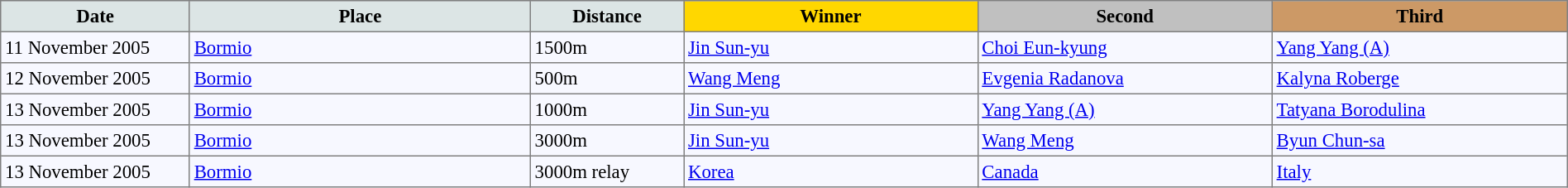<table bgcolor="#f7f8ff" cellpadding="3" cellspacing="0" border="1" style="font-size: 95%; border: gray solid 1px; border-collapse: collapse;">
<tr bgcolor="#CCCCCC">
<td align="center" bgcolor="#DCE5E5" width="150"><strong>Date</strong></td>
<td align="center" bgcolor="#DCE5E5" width="280"><strong>Place</strong></td>
<td align="center" bgcolor="#DCE5E5" width="120"><strong>Distance</strong></td>
<td align="center" bgcolor="gold" width="240"><strong>Winner</strong></td>
<td align="center" bgcolor="silver" width="240"><strong>Second</strong></td>
<td align="center" bgcolor="CC9966" width="240"><strong>Third</strong></td>
</tr>
<tr align="left">
<td>11 November 2005</td>
<td> <a href='#'>Bormio</a></td>
<td>1500m</td>
<td> <a href='#'>Jin Sun-yu</a></td>
<td> <a href='#'>Choi Eun-kyung</a></td>
<td> <a href='#'>Yang Yang (A)</a></td>
</tr>
<tr align="left">
<td>12 November 2005</td>
<td> <a href='#'>Bormio</a></td>
<td>500m</td>
<td> <a href='#'>Wang Meng</a></td>
<td> <a href='#'>Evgenia Radanova</a></td>
<td> <a href='#'>Kalyna Roberge</a></td>
</tr>
<tr align="left">
<td>13 November 2005</td>
<td> <a href='#'>Bormio</a></td>
<td>1000m</td>
<td> <a href='#'>Jin Sun-yu</a></td>
<td> <a href='#'>Yang Yang (A)</a></td>
<td> <a href='#'>Tatyana Borodulina</a></td>
</tr>
<tr align="left">
<td>13 November 2005</td>
<td> <a href='#'>Bormio</a></td>
<td>3000m</td>
<td> <a href='#'>Jin Sun-yu</a></td>
<td> <a href='#'>Wang Meng</a></td>
<td> <a href='#'>Byun Chun-sa</a></td>
</tr>
<tr align="left">
<td>13 November 2005</td>
<td> <a href='#'>Bormio</a></td>
<td>3000m relay</td>
<td> <a href='#'>Korea</a></td>
<td> <a href='#'>Canada</a></td>
<td> <a href='#'>Italy</a></td>
</tr>
</table>
